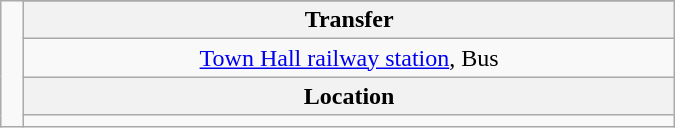<table class="wikitable" style="text-align: center; width: 450px; float:right;">
<tr>
<td rowspan="6"></td>
</tr>
<tr>
<th>Transfer</th>
</tr>
<tr>
<td><a href='#'>Town Hall railway station</a>, Bus</td>
</tr>
<tr>
<th>Location</th>
</tr>
<tr>
<td></td>
</tr>
</table>
